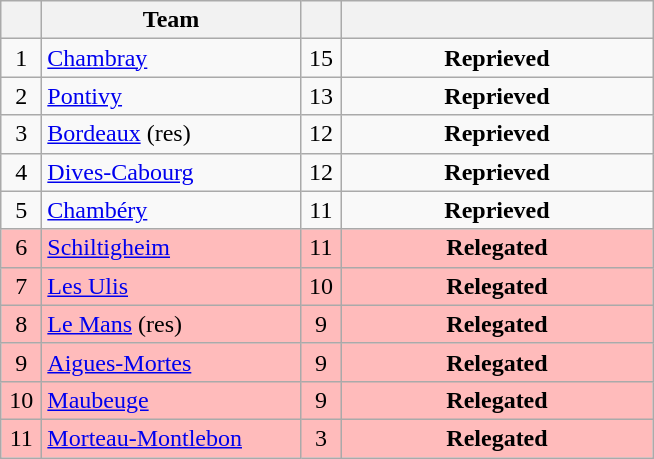<table class="wikitable" style="text-align: center;">
<tr>
<th width=20></th>
<th width=165>Team</th>
<th width=20></th>
<th width=200></th>
</tr>
<tr>
<td>1</td>
<td align=left><a href='#'>Chambray</a></td>
<td>15</td>
<td><strong>Reprieved</strong></td>
</tr>
<tr>
<td>2</td>
<td align=left><a href='#'>Pontivy</a></td>
<td>13</td>
<td><strong>Reprieved</strong></td>
</tr>
<tr>
<td>3</td>
<td align=left><a href='#'>Bordeaux</a> (res)</td>
<td>12</td>
<td><strong>Reprieved</strong></td>
</tr>
<tr>
<td>4</td>
<td align=left><a href='#'>Dives-Cabourg</a></td>
<td>12</td>
<td><strong>Reprieved</strong></td>
</tr>
<tr>
<td>5</td>
<td align=left><a href='#'>Chambéry</a></td>
<td>11</td>
<td><strong>Reprieved</strong></td>
</tr>
<tr bgcolor=#FFBBBB>
<td>6</td>
<td align=left><a href='#'>Schiltigheim</a></td>
<td>11</td>
<td><strong>Relegated</strong></td>
</tr>
<tr bgcolor=#FFBBBB>
<td>7</td>
<td align=left><a href='#'>Les Ulis</a></td>
<td>10</td>
<td><strong>Relegated</strong></td>
</tr>
<tr bgcolor=#FFBBBB>
<td>8</td>
<td align=left><a href='#'>Le Mans</a> (res)</td>
<td>9</td>
<td><strong>Relegated</strong></td>
</tr>
<tr bgcolor=#FFBBBB>
<td>9</td>
<td align=left><a href='#'>Aigues-Mortes</a></td>
<td>9</td>
<td><strong>Relegated</strong></td>
</tr>
<tr bgcolor=#FFBBBB>
<td>10</td>
<td align=left><a href='#'>Maubeuge</a></td>
<td>9</td>
<td><strong>Relegated</strong></td>
</tr>
<tr bgcolor=#FFBBBB>
<td>11</td>
<td align=left><a href='#'>Morteau-Montlebon</a></td>
<td>3</td>
<td><strong>Relegated</strong></td>
</tr>
</table>
